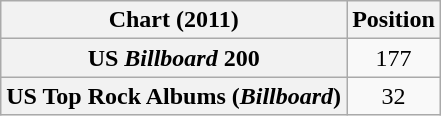<table class="wikitable sortable plainrowheaders" style="text-align:center">
<tr>
<th scope="col">Chart (2011)</th>
<th scope="col">Position</th>
</tr>
<tr>
<th scope="row">US <em>Billboard</em> 200</th>
<td>177</td>
</tr>
<tr>
<th scope="row">US Top Rock Albums (<em>Billboard</em>)</th>
<td>32</td>
</tr>
</table>
